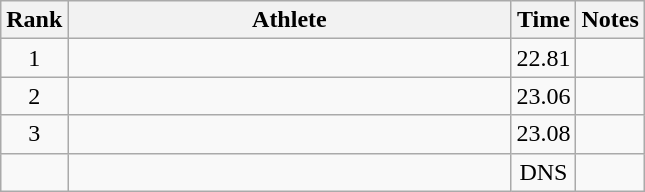<table class="wikitable" style="text-align:center">
<tr>
<th>Rank</th>
<th Style="width:18em">Athlete</th>
<th>Time</th>
<th>Notes</th>
</tr>
<tr>
<td>1</td>
<td style="text-align:left"></td>
<td>22.81</td>
<td></td>
</tr>
<tr>
<td>2</td>
<td style="text-align:left"></td>
<td>23.06</td>
<td></td>
</tr>
<tr>
<td>3</td>
<td style="text-align:left"></td>
<td>23.08</td>
<td></td>
</tr>
<tr>
<td></td>
<td style="text-align:left"></td>
<td>DNS</td>
<td></td>
</tr>
</table>
